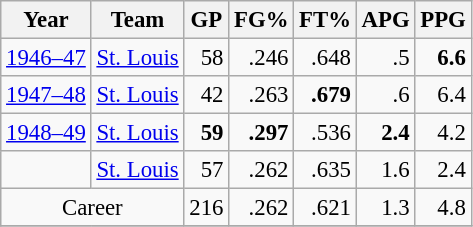<table class="wikitable sortable" style="font-size:95%; text-align:right;">
<tr>
<th>Year</th>
<th>Team</th>
<th>GP</th>
<th>FG%</th>
<th>FT%</th>
<th>APG</th>
<th>PPG</th>
</tr>
<tr>
<td style="text-align:left;"><a href='#'>1946–47</a></td>
<td style="text-align:left;"><a href='#'>St. Louis</a></td>
<td>58</td>
<td>.246</td>
<td>.648</td>
<td>.5</td>
<td><strong>6.6</strong></td>
</tr>
<tr>
<td style="text-align:left;"><a href='#'>1947–48</a></td>
<td style="text-align:left;"><a href='#'>St. Louis</a></td>
<td>42</td>
<td>.263</td>
<td><strong>.679</strong></td>
<td>.6</td>
<td>6.4</td>
</tr>
<tr>
<td style="text-align:left;"><a href='#'>1948–49</a></td>
<td style="text-align:left;"><a href='#'>St. Louis</a></td>
<td><strong>59</strong></td>
<td><strong>.297</strong></td>
<td>.536</td>
<td><strong>2.4</strong></td>
<td>4.2</td>
</tr>
<tr>
<td style="text-align:left;"></td>
<td style="text-align:left;"><a href='#'>St. Louis</a></td>
<td>57</td>
<td>.262</td>
<td>.635</td>
<td>1.6</td>
<td>2.4</td>
</tr>
<tr>
<td style="text-align:center;" colspan="2">Career</td>
<td>216</td>
<td>.262</td>
<td>.621</td>
<td>1.3</td>
<td>4.8</td>
</tr>
<tr>
</tr>
</table>
